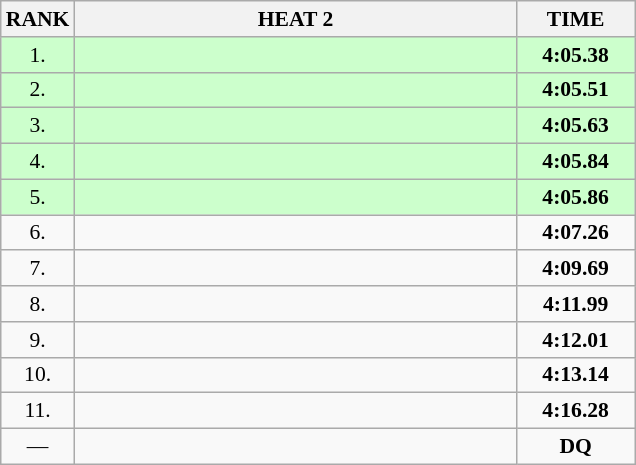<table class="wikitable" style="border-collapse: collapse; font-size: 90%;">
<tr>
<th>RANK</th>
<th style="width: 20em">HEAT 2</th>
<th style="width: 5em">TIME</th>
</tr>
<tr style="background:#ccffcc;">
<td align="center">1.</td>
<td></td>
<td align="center"><strong>4:05.38</strong></td>
</tr>
<tr style="background:#ccffcc;">
<td align="center">2.</td>
<td></td>
<td align="center"><strong>4:05.51</strong></td>
</tr>
<tr style="background:#ccffcc;">
<td align="center">3.</td>
<td></td>
<td align="center"><strong>4:05.63</strong></td>
</tr>
<tr style="background:#ccffcc;">
<td align="center">4.</td>
<td></td>
<td align="center"><strong>4:05.84</strong></td>
</tr>
<tr style="background:#ccffcc;">
<td align="center">5.</td>
<td></td>
<td align="center"><strong>4:05.86</strong></td>
</tr>
<tr>
<td align="center">6.</td>
<td></td>
<td align="center"><strong>4:07.26</strong></td>
</tr>
<tr>
<td align="center">7.</td>
<td></td>
<td align="center"><strong>4:09.69</strong></td>
</tr>
<tr>
<td align="center">8.</td>
<td></td>
<td align="center"><strong>4:11.99</strong></td>
</tr>
<tr>
<td align="center">9.</td>
<td></td>
<td align="center"><strong>4:12.01</strong></td>
</tr>
<tr>
<td align="center">10.</td>
<td></td>
<td align="center"><strong>4:13.14</strong></td>
</tr>
<tr>
<td align="center">11.</td>
<td></td>
<td align="center"><strong>4:16.28</strong></td>
</tr>
<tr>
<td align="center">—</td>
<td></td>
<td align="center"><strong>DQ</strong></td>
</tr>
</table>
